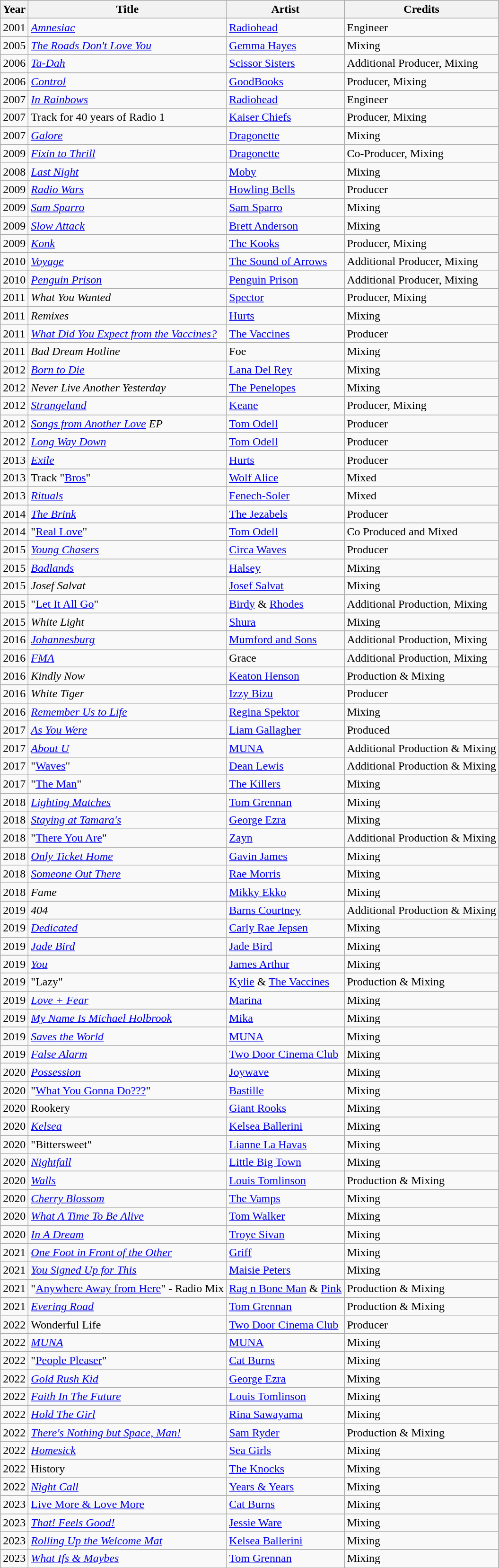<table class="wikitable sortable">
<tr>
<th>Year</th>
<th>Title</th>
<th>Artist</th>
<th>Credits</th>
</tr>
<tr>
<td>2001</td>
<td><em><a href='#'>Amnesiac</a></em></td>
<td><a href='#'>Radiohead</a></td>
<td>Engineer</td>
</tr>
<tr>
<td>2005</td>
<td><em><a href='#'>The Roads Don't Love You</a></em></td>
<td><a href='#'>Gemma Hayes</a></td>
<td>Mixing</td>
</tr>
<tr>
<td>2006</td>
<td><em><a href='#'>Ta-Dah</a></em></td>
<td><a href='#'>Scissor Sisters</a></td>
<td>Additional Producer, Mixing</td>
</tr>
<tr>
<td>2006</td>
<td><em><a href='#'>Control</a></em></td>
<td><a href='#'>GoodBooks</a></td>
<td>Producer, Mixing</td>
</tr>
<tr>
<td>2007</td>
<td><em><a href='#'>In Rainbows</a></em></td>
<td><a href='#'>Radiohead</a></td>
<td>Engineer</td>
</tr>
<tr>
<td>2007</td>
<td>Track for 40 years of Radio 1</td>
<td><a href='#'>Kaiser Chiefs</a></td>
<td>Producer, Mixing</td>
</tr>
<tr>
<td>2007</td>
<td><em><a href='#'>Galore</a></em></td>
<td><a href='#'>Dragonette</a></td>
<td>Mixing</td>
</tr>
<tr>
<td>2009</td>
<td><em><a href='#'>Fixin to Thrill</a></em></td>
<td><a href='#'>Dragonette</a></td>
<td>Co-Producer, Mixing</td>
</tr>
<tr>
<td>2008</td>
<td><em><a href='#'>Last Night</a></em></td>
<td><a href='#'>Moby</a></td>
<td>Mixing</td>
</tr>
<tr>
<td>2009</td>
<td><em><a href='#'>Radio Wars</a></em></td>
<td><a href='#'>Howling Bells</a></td>
<td>Producer</td>
</tr>
<tr>
<td>2009</td>
<td><em><a href='#'>Sam Sparro</a></em></td>
<td><a href='#'>Sam Sparro</a></td>
<td>Mixing</td>
</tr>
<tr>
<td>2009</td>
<td><em><a href='#'>Slow Attack</a></em></td>
<td><a href='#'>Brett Anderson</a></td>
<td>Mixing</td>
</tr>
<tr>
<td>2009</td>
<td><em><a href='#'>Konk</a></em></td>
<td><a href='#'>The Kooks</a></td>
<td>Producer, Mixing</td>
</tr>
<tr>
<td>2010</td>
<td><em><a href='#'>Voyage</a></em></td>
<td><a href='#'>The Sound of Arrows</a></td>
<td>Additional Producer, Mixing</td>
</tr>
<tr>
<td>2010</td>
<td><em><a href='#'>Penguin Prison</a></em></td>
<td><a href='#'>Penguin Prison</a></td>
<td>Additional Producer, Mixing</td>
</tr>
<tr>
<td>2011</td>
<td><em>What You Wanted</em></td>
<td><a href='#'>Spector</a></td>
<td>Producer, Mixing</td>
</tr>
<tr>
<td>2011</td>
<td><em>Remixes</em></td>
<td><a href='#'>Hurts</a></td>
<td>Mixing</td>
</tr>
<tr>
<td>2011</td>
<td><em><a href='#'>What Did You Expect from the Vaccines?</a></em></td>
<td><a href='#'>The Vaccines</a></td>
<td>Producer</td>
</tr>
<tr>
<td>2011</td>
<td><em>Bad Dream Hotline</em></td>
<td>Foe</td>
<td>Mixing</td>
</tr>
<tr>
<td>2012</td>
<td><em><a href='#'>Born to Die</a></em></td>
<td><a href='#'>Lana Del Rey</a></td>
<td>Mixing</td>
</tr>
<tr>
<td>2012</td>
<td><em>Never Live Another Yesterday</em></td>
<td><a href='#'>The Penelopes</a></td>
<td>Mixing</td>
</tr>
<tr>
<td>2012</td>
<td><em><a href='#'>Strangeland</a></em></td>
<td><a href='#'>Keane</a></td>
<td>Producer, Mixing</td>
</tr>
<tr>
<td>2012</td>
<td><em><a href='#'>Songs from Another Love</a> EP</em></td>
<td><a href='#'>Tom Odell</a></td>
<td>Producer</td>
</tr>
<tr>
<td>2012</td>
<td><em><a href='#'>Long Way Down</a></em></td>
<td><a href='#'>Tom Odell</a></td>
<td>Producer</td>
</tr>
<tr>
<td>2013</td>
<td><em><a href='#'>Exile</a></em></td>
<td><a href='#'>Hurts</a></td>
<td>Producer</td>
</tr>
<tr>
<td>2013</td>
<td>Track "<a href='#'>Bros</a>"</td>
<td><a href='#'>Wolf Alice</a></td>
<td>Mixed</td>
</tr>
<tr>
<td>2013</td>
<td><em><a href='#'>Rituals</a></em></td>
<td><a href='#'>Fenech-Soler</a></td>
<td>Mixed</td>
</tr>
<tr>
<td>2014</td>
<td><em><a href='#'>The Brink</a></em></td>
<td><a href='#'>The Jezabels</a></td>
<td>Producer</td>
</tr>
<tr>
<td>2014</td>
<td>"<a href='#'>Real Love</a>"</td>
<td><a href='#'>Tom Odell</a></td>
<td>Co Produced and Mixed</td>
</tr>
<tr>
<td>2015</td>
<td><em><a href='#'>Young Chasers</a></em></td>
<td><a href='#'>Circa Waves</a></td>
<td>Producer</td>
</tr>
<tr>
<td>2015</td>
<td><em><a href='#'>Badlands</a></em></td>
<td><a href='#'>Halsey</a></td>
<td>Mixing</td>
</tr>
<tr>
<td>2015</td>
<td><em>Josef Salvat</em></td>
<td><a href='#'>Josef Salvat</a></td>
<td>Mixing</td>
</tr>
<tr>
<td>2015</td>
<td>"<a href='#'>Let It All Go</a>"</td>
<td><a href='#'>Birdy</a> & <a href='#'>Rhodes</a></td>
<td>Additional Production, Mixing</td>
</tr>
<tr>
<td>2015</td>
<td><em>White Light</em></td>
<td><a href='#'>Shura</a></td>
<td>Mixing</td>
</tr>
<tr>
<td>2016</td>
<td><em><a href='#'>Johannesburg</a></em></td>
<td><a href='#'>Mumford and Sons</a></td>
<td>Additional Production, Mixing</td>
</tr>
<tr>
<td>2016</td>
<td><em><a href='#'>FMA</a></em></td>
<td>Grace</td>
<td>Additional Production, Mixing</td>
</tr>
<tr>
<td>2016</td>
<td><em>Kindly Now</em></td>
<td><a href='#'>Keaton Henson</a></td>
<td>Production & Mixing</td>
</tr>
<tr>
<td>2016</td>
<td><em>White Tiger</em></td>
<td><a href='#'>Izzy Bizu</a></td>
<td>Producer</td>
</tr>
<tr>
<td>2016</td>
<td><em><a href='#'>Remember Us to Life</a></em></td>
<td><a href='#'>Regina Spektor</a></td>
<td>Mixing</td>
</tr>
<tr>
<td>2017</td>
<td><em><a href='#'>As You Were</a></em></td>
<td><a href='#'>Liam Gallagher</a></td>
<td>Produced</td>
</tr>
<tr>
<td>2017</td>
<td><em><a href='#'>About U</a></em></td>
<td><a href='#'>MUNA</a></td>
<td>Additional Production & Mixing</td>
</tr>
<tr>
<td>2017</td>
<td>"<a href='#'>Waves</a>"</td>
<td><a href='#'>Dean Lewis</a></td>
<td>Additional Production & Mixing</td>
</tr>
<tr>
<td>2017</td>
<td>"<a href='#'>The Man</a>"</td>
<td><a href='#'>The Killers</a></td>
<td>Mixing</td>
</tr>
<tr>
<td>2018</td>
<td><em><a href='#'>Lighting Matches</a></em></td>
<td><a href='#'>Tom Grennan</a></td>
<td>Mixing</td>
</tr>
<tr>
<td>2018</td>
<td><em><a href='#'>Staying at Tamara's</a></em></td>
<td><a href='#'>George Ezra</a></td>
<td>Mixing</td>
</tr>
<tr>
<td>2018</td>
<td>"<a href='#'>There You Are</a>"</td>
<td><a href='#'>Zayn</a></td>
<td>Additional Production & Mixing</td>
</tr>
<tr>
<td>2018</td>
<td><em><a href='#'>Only Ticket Home</a></em></td>
<td><a href='#'>Gavin James</a></td>
<td>Mixing</td>
</tr>
<tr>
<td>2018</td>
<td><em><a href='#'>Someone Out There</a></em></td>
<td><a href='#'>Rae Morris</a></td>
<td>Mixing</td>
</tr>
<tr>
<td>2018</td>
<td><em>Fame</em></td>
<td><a href='#'>Mikky Ekko</a></td>
<td>Mixing</td>
</tr>
<tr>
<td>2019</td>
<td><em>404</em></td>
<td><a href='#'>Barns Courtney</a></td>
<td>Additional Production & Mixing</td>
</tr>
<tr>
<td>2019</td>
<td><em><a href='#'>Dedicated</a></em></td>
<td><a href='#'>Carly Rae Jepsen</a></td>
<td>Mixing</td>
</tr>
<tr>
<td>2019</td>
<td><em><a href='#'>Jade Bird</a></em></td>
<td><a href='#'>Jade Bird</a></td>
<td>Mixing</td>
</tr>
<tr>
<td>2019</td>
<td><em><a href='#'>You</a></em></td>
<td><a href='#'>James Arthur</a></td>
<td>Mixing</td>
</tr>
<tr>
<td>2019</td>
<td>"Lazy"</td>
<td><a href='#'>Kylie</a> & <a href='#'>The Vaccines</a></td>
<td>Production & Mixing</td>
</tr>
<tr>
<td>2019</td>
<td><em><a href='#'>Love + Fear</a></em></td>
<td><a href='#'>Marina</a></td>
<td>Mixing</td>
</tr>
<tr>
<td>2019</td>
<td><em><a href='#'>My Name Is Michael Holbrook</a></em></td>
<td><a href='#'>Mika</a></td>
<td>Mixing</td>
</tr>
<tr>
<td>2019</td>
<td><em><a href='#'>Saves the World</a></em></td>
<td><a href='#'>MUNA</a></td>
<td>Mixing</td>
</tr>
<tr>
<td>2019</td>
<td><em><a href='#'>False Alarm</a></em></td>
<td><a href='#'>Two Door Cinema Club</a></td>
<td>Mixing</td>
</tr>
<tr>
<td>2020</td>
<td><em><a href='#'>Possession</a></em></td>
<td><a href='#'>Joywave</a></td>
<td>Mixing</td>
</tr>
<tr>
<td>2020</td>
<td>"<a href='#'>What You Gonna Do???</a>"</td>
<td><a href='#'>Bastille</a></td>
<td>Mixing</td>
</tr>
<tr>
<td>2020</td>
<td>Rookery</td>
<td><a href='#'>Giant Rooks</a></td>
<td>Mixing</td>
</tr>
<tr>
<td>2020</td>
<td><em><a href='#'>Kelsea</a></em></td>
<td><a href='#'>Kelsea Ballerini</a></td>
<td>Mixing</td>
</tr>
<tr>
<td>2020</td>
<td>"Bittersweet"</td>
<td><a href='#'>Lianne La Havas</a></td>
<td>Mixing</td>
</tr>
<tr>
<td>2020</td>
<td><em><a href='#'>Nightfall</a></em></td>
<td><a href='#'>Little Big Town</a></td>
<td>Mixing</td>
</tr>
<tr>
<td>2020</td>
<td><em><a href='#'>Walls</a></em></td>
<td><a href='#'>Louis Tomlinson</a></td>
<td>Production & Mixing</td>
</tr>
<tr>
<td>2020</td>
<td><em><a href='#'>Cherry Blossom</a></em></td>
<td><a href='#'>The Vamps</a></td>
<td>Mixing</td>
</tr>
<tr>
<td>2020</td>
<td><em><a href='#'>What A Time To Be Alive</a></em></td>
<td><a href='#'>Tom Walker</a></td>
<td>Mixing</td>
</tr>
<tr>
<td>2020</td>
<td><em><a href='#'>In A Dream</a></em></td>
<td><a href='#'>Troye Sivan</a></td>
<td>Mixing</td>
</tr>
<tr>
<td>2021</td>
<td><em><a href='#'>One Foot in Front of the Other</a></em></td>
<td><a href='#'>Griff</a></td>
<td>Mixing</td>
</tr>
<tr>
<td>2021</td>
<td><em><a href='#'>You Signed Up for This</a></em></td>
<td><a href='#'>Maisie Peters</a></td>
<td>Mixing</td>
</tr>
<tr>
<td>2021</td>
<td>"<a href='#'>Anywhere Away from Here</a>" - Radio Mix</td>
<td><a href='#'>Rag n Bone Man</a> & <a href='#'>Pink</a></td>
<td>Production & Mixing</td>
</tr>
<tr>
<td>2021</td>
<td><em><a href='#'>Evering Road</a></em></td>
<td><a href='#'>Tom Grennan</a></td>
<td>Production & Mixing</td>
</tr>
<tr>
<td>2022</td>
<td>Wonderful Life</td>
<td><a href='#'>Two Door Cinema Club</a></td>
<td>Producer</td>
</tr>
<tr>
<td>2022</td>
<td><em><a href='#'>MUNA</a></em></td>
<td><a href='#'>MUNA</a></td>
<td>Mixing</td>
</tr>
<tr>
<td>2022</td>
<td>"<a href='#'>People Pleaser</a>"</td>
<td><a href='#'>Cat Burns</a></td>
<td>Mixing</td>
</tr>
<tr>
<td>2022</td>
<td><em><a href='#'>Gold Rush Kid</a></em></td>
<td><a href='#'>George Ezra</a></td>
<td>Mixing</td>
</tr>
<tr>
<td>2022</td>
<td><em><a href='#'>Faith In The Future</a></em></td>
<td><a href='#'>Louis Tomlinson</a></td>
<td>Mixing</td>
</tr>
<tr>
<td>2022</td>
<td><em><a href='#'>Hold The Girl</a></em></td>
<td><a href='#'>Rina Sawayama</a></td>
<td>Mixing</td>
</tr>
<tr>
<td>2022</td>
<td><em><a href='#'>There's Nothing but Space, Man!</a></em></td>
<td><a href='#'>Sam Ryder</a></td>
<td>Production & Mixing</td>
</tr>
<tr>
<td>2022</td>
<td><em><a href='#'>Homesick</a></em></td>
<td><a href='#'>Sea Girls</a></td>
<td>Mixing</td>
</tr>
<tr>
<td>2022</td>
<td>History</td>
<td><a href='#'>The Knocks</a></td>
<td>Mixing</td>
</tr>
<tr>
<td>2022</td>
<td><em><a href='#'>Night Call</a></em></td>
<td><a href='#'>Years & Years</a></td>
<td>Mixing</td>
</tr>
<tr>
<td>2023</td>
<td><a href='#'>Live More & Love More</a></td>
<td><a href='#'>Cat Burns</a></td>
<td>Mixing</td>
</tr>
<tr>
<td>2023</td>
<td><em><a href='#'>That! Feels Good!</a></em></td>
<td><a href='#'>Jessie Ware</a></td>
<td>Mixing</td>
</tr>
<tr>
<td>2023</td>
<td><em><a href='#'>Rolling Up the Welcome Mat</a></em></td>
<td><a href='#'>Kelsea Ballerini</a></td>
<td>Mixing</td>
</tr>
<tr>
<td>2023</td>
<td><em><a href='#'>What Ifs & Maybes</a></em></td>
<td><a href='#'>Tom Grennan</a></td>
<td>Mixing</td>
</tr>
</table>
